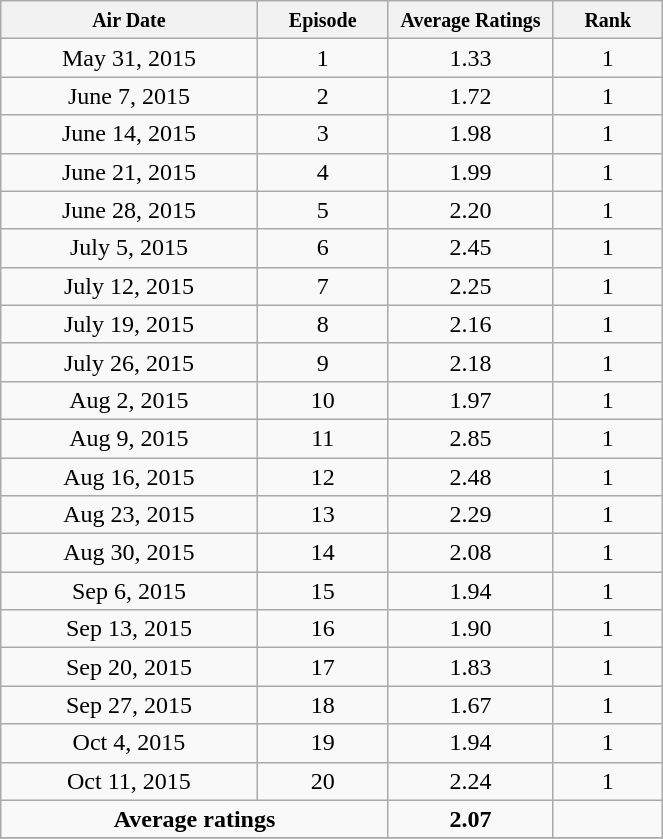<table class="wikitable" style="text-align:center;width:35%;">
<tr>
<th width="15%"><small><strong>Air Date</strong></small></th>
<th width="5%"><small><strong>Episode</strong></small></th>
<th width="8%"><small><strong>Average Ratings</strong></small></th>
<th width="5%"><small><strong>Rank</strong></small></th>
</tr>
<tr>
<td>May 31, 2015</td>
<td>1</td>
<td>1.33</td>
<td>1</td>
</tr>
<tr>
<td>June 7, 2015</td>
<td>2</td>
<td>1.72</td>
<td>1</td>
</tr>
<tr>
<td>June 14, 2015</td>
<td>3</td>
<td>1.98</td>
<td>1</td>
</tr>
<tr>
<td>June 21, 2015</td>
<td>4</td>
<td>1.99</td>
<td>1</td>
</tr>
<tr>
<td>June 28, 2015</td>
<td>5</td>
<td>2.20</td>
<td>1</td>
</tr>
<tr>
<td>July 5, 2015</td>
<td>6</td>
<td>2.45</td>
<td>1</td>
</tr>
<tr>
<td>July 12, 2015</td>
<td>7</td>
<td>2.25</td>
<td>1</td>
</tr>
<tr>
<td>July 19, 2015</td>
<td>8</td>
<td>2.16</td>
<td>1</td>
</tr>
<tr>
<td>July 26, 2015</td>
<td>9</td>
<td>2.18</td>
<td>1</td>
</tr>
<tr>
<td>Aug 2, 2015</td>
<td>10</td>
<td>1.97</td>
<td>1</td>
</tr>
<tr>
<td>Aug 9, 2015</td>
<td>11</td>
<td>2.85</td>
<td>1</td>
</tr>
<tr>
<td>Aug 16, 2015</td>
<td>12</td>
<td>2.48</td>
<td>1</td>
</tr>
<tr>
<td>Aug 23, 2015</td>
<td>13</td>
<td>2.29</td>
<td>1</td>
</tr>
<tr>
<td>Aug 30, 2015</td>
<td>14</td>
<td>2.08</td>
<td>1</td>
</tr>
<tr>
<td>Sep 6, 2015</td>
<td>15</td>
<td>1.94</td>
<td>1</td>
</tr>
<tr>
<td>Sep 13, 2015</td>
<td>16</td>
<td>1.90</td>
<td>1</td>
</tr>
<tr>
<td>Sep 20, 2015</td>
<td>17</td>
<td>1.83</td>
<td>1</td>
</tr>
<tr>
<td>Sep 27, 2015</td>
<td>18</td>
<td>1.67</td>
<td>1</td>
</tr>
<tr>
<td>Oct 4, 2015</td>
<td>19</td>
<td>1.94</td>
<td>1</td>
</tr>
<tr>
<td>Oct 11, 2015</td>
<td>20</td>
<td>2.24</td>
<td>1</td>
</tr>
<tr>
<td colspan=2><strong>Average ratings</strong></td>
<td><strong>2.07</strong></td>
<td></td>
</tr>
<tr>
</tr>
</table>
